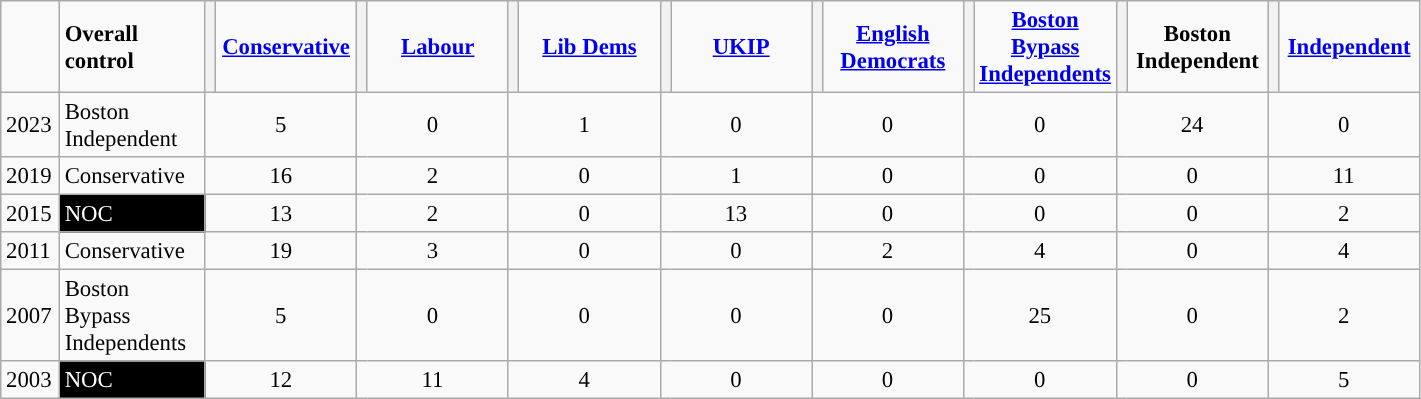<table class="wikitable" style="text-align:left; padding-left:1em; font-size: 95%">
<tr>
<td width=32></td>
<td width=90><strong>Overall control</strong></td>
<th style="background-color: "></th>
<td width=87 align="center"><strong><a href='#'>Conservative</a></strong></td>
<th style="background-color: "></th>
<td width=87 align="center"><strong><a href='#'>Labour</a></strong></td>
<th style="background-color: "></th>
<td width=87 align="center"><strong><a href='#'>Lib Dems</a></strong></td>
<th style="background-color: "></th>
<td width=87 align="center"><strong><a href='#'>UKIP</a></strong></td>
<th style="background-color: "></th>
<td width=87 align="center"><strong><a href='#'>English Democrats</a></strong></td>
<th style="background-color: "></th>
<td width=87 align="center"><strong><a href='#'>Boston Bypass Independents</a></strong></td>
<th style="background-color: "></th>
<td width=87 align="center"><strong>Boston Independent</strong></td>
<th style="background-color: "></th>
<td width=87 align="center"><strong><a href='#'>Independent</a></strong></td>
</tr>
<tr>
<td>2023</td>
<td style="background:">Boston Independent</td>
<td colspan=2 align="center">5</td>
<td colspan=2 align="center">0</td>
<td colspan=2 align="center">1</td>
<td colspan=2 align="center">0</td>
<td colspan=2 align="center">0</td>
<td colspan=2 align="center">0</td>
<td colspan=2 align="center">24</td>
<td colspan=2 align="center">0</td>
</tr>
<tr>
<td>2019</td>
<td style="background:">Conservative</td>
<td colspan=2 align="center">16</td>
<td colspan=2 align="center">2</td>
<td colspan=2 align="center">0</td>
<td colspan=2 align="center">1</td>
<td colspan=2 align="center">0</td>
<td colspan=2 align="center">0</td>
<td colspan=2 align="center">0</td>
<td colspan=2 align="center">11</td>
</tr>
<tr>
<td>2015</td>
<td style="background:black; color:white">NOC</td>
<td colspan=2 align="center">13</td>
<td colspan=2 align="center">2</td>
<td colspan=2 align="center">0</td>
<td colspan=2 align="center">13</td>
<td colspan=2 align="center">0</td>
<td colspan=2 align="center">0</td>
<td colspan=2 align="center">0</td>
<td colspan=2 align="center">2</td>
</tr>
<tr>
<td>2011</td>
<td style="background:">Conservative</td>
<td colspan=2 align="center">19</td>
<td colspan=2 align="center">3</td>
<td colspan=2 align="center">0</td>
<td colspan=2 align="center">0</td>
<td colspan=2 align="center">2</td>
<td colspan=2 align="center">4</td>
<td colspan=2 align="center">0</td>
<td colspan=2 align="center">4</td>
</tr>
<tr>
<td>2007</td>
<td style="background:">Boston Bypass Independents</td>
<td colspan=2 align="center">5</td>
<td colspan=2 align="center">0</td>
<td colspan=2 align="center">0</td>
<td colspan=2 align="center">0</td>
<td colspan=2 align="center">0</td>
<td colspan=2 align="center">25</td>
<td colspan=2 align="center">0</td>
<td colspan=2 align="center">2</td>
</tr>
<tr>
<td>2003</td>
<td style="background:black; color:white">NOC</td>
<td colspan=2 align="center">12</td>
<td colspan=2 align="center">11</td>
<td colspan=2 align="center">4</td>
<td colspan=2 align="center">0</td>
<td colspan=2 align="center">0</td>
<td colspan=2 align="center">0</td>
<td colspan=2 align="center">0</td>
<td colspan=2 align="center">5</td>
</tr>
</table>
